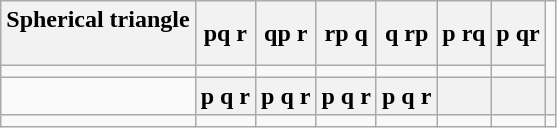<table class="wikitable">
<tr>
<th>Spherical triangle<br><br></th>
<th>pq r</th>
<th>qp r</th>
<th>rp q</th>
<th>q rp</th>
<th>p rq</th>
<th>p qr</th>
</tr>
<tr valign=top>
<td></td>
<td></td>
<td></td>
<td></td>
<td></td>
<td></td>
<td></td>
</tr>
<tr valign=top>
<td></td>
<th>p q r</th>
<th>p q r</th>
<th>p q r</th>
<th>p q r</th>
<th></th>
<th></th>
<th></th>
</tr>
<tr valign=top>
<td></td>
<td></td>
<td></td>
<td></td>
<td></td>
<td></td>
<td></td>
</tr>
</table>
